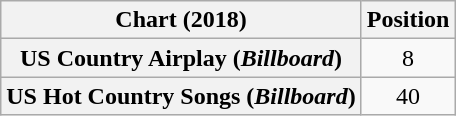<table class="wikitable sortable plainrowheaders" style="text-align:center">
<tr>
<th scope="col">Chart (2018)</th>
<th scope="col">Position</th>
</tr>
<tr>
<th scope="row">US Country Airplay (<em>Billboard</em>)</th>
<td>8</td>
</tr>
<tr>
<th scope="row">US Hot Country Songs (<em>Billboard</em>)</th>
<td>40</td>
</tr>
</table>
